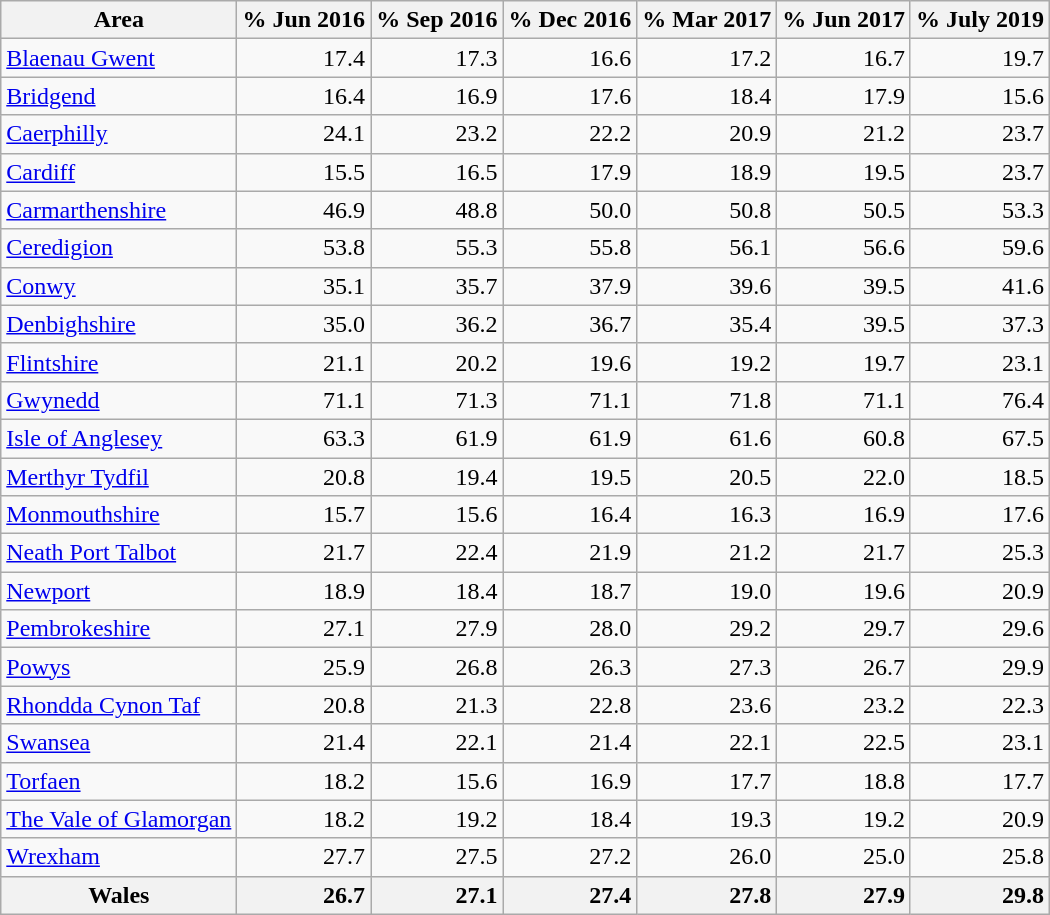<table class="wikitable sortable static-row-numbers sticky-header-multi" style=text-align:right>
<tr>
<th>Area</th>
<th>% Jun 2016</th>
<th>% Sep 2016</th>
<th>% Dec 2016</th>
<th>% Mar 2017</th>
<th>% Jun 2017</th>
<th>% July 2019</th>
</tr>
<tr>
<td style=text-align:left><a href='#'>Blaenau Gwent</a></td>
<td>17.4</td>
<td>17.3</td>
<td>16.6</td>
<td>17.2</td>
<td>16.7</td>
<td>19.7</td>
</tr>
<tr>
<td style=text-align:left><a href='#'>Bridgend</a></td>
<td>16.4</td>
<td>16.9</td>
<td>17.6</td>
<td>18.4</td>
<td>17.9</td>
<td>15.6</td>
</tr>
<tr>
<td style=text-align:left><a href='#'>Caerphilly</a></td>
<td>24.1</td>
<td>23.2</td>
<td>22.2</td>
<td>20.9</td>
<td>21.2</td>
<td>23.7</td>
</tr>
<tr>
<td style=text-align:left><a href='#'>Cardiff</a></td>
<td>15.5</td>
<td>16.5</td>
<td>17.9</td>
<td>18.9</td>
<td>19.5</td>
<td>23.7</td>
</tr>
<tr>
<td style=text-align:left><a href='#'>Carmarthenshire</a></td>
<td>46.9</td>
<td>48.8</td>
<td>50.0</td>
<td>50.8</td>
<td>50.5</td>
<td>53.3</td>
</tr>
<tr>
<td style=text-align:left><a href='#'>Ceredigion</a></td>
<td>53.8</td>
<td>55.3</td>
<td>55.8</td>
<td>56.1</td>
<td>56.6</td>
<td>59.6</td>
</tr>
<tr>
<td style=text-align:left><a href='#'>Conwy</a></td>
<td>35.1</td>
<td>35.7</td>
<td>37.9</td>
<td>39.6</td>
<td>39.5</td>
<td>41.6</td>
</tr>
<tr>
<td style=text-align:left><a href='#'>Denbighshire</a></td>
<td>35.0</td>
<td>36.2</td>
<td>36.7</td>
<td>35.4</td>
<td>39.5</td>
<td>37.3</td>
</tr>
<tr>
<td style=text-align:left><a href='#'>Flintshire</a></td>
<td>21.1</td>
<td>20.2</td>
<td>19.6</td>
<td>19.2</td>
<td>19.7</td>
<td>23.1</td>
</tr>
<tr>
<td style=text-align:left><a href='#'>Gwynedd</a></td>
<td>71.1</td>
<td>71.3</td>
<td>71.1</td>
<td>71.8</td>
<td>71.1</td>
<td>76.4</td>
</tr>
<tr>
<td style=text-align:left><a href='#'>Isle of Anglesey</a></td>
<td>63.3</td>
<td>61.9</td>
<td>61.9</td>
<td>61.6</td>
<td>60.8</td>
<td>67.5</td>
</tr>
<tr>
<td style=text-align:left><a href='#'>Merthyr Tydfil</a></td>
<td>20.8</td>
<td>19.4</td>
<td>19.5</td>
<td>20.5</td>
<td>22.0</td>
<td>18.5</td>
</tr>
<tr>
<td style=text-align:left><a href='#'>Monmouthshire</a></td>
<td>15.7</td>
<td>15.6</td>
<td>16.4</td>
<td>16.3</td>
<td>16.9</td>
<td>17.6</td>
</tr>
<tr>
<td style=text-align:left><a href='#'>Neath Port Talbot</a></td>
<td>21.7</td>
<td>22.4</td>
<td>21.9</td>
<td>21.2</td>
<td>21.7</td>
<td>25.3</td>
</tr>
<tr>
<td style=text-align:left><a href='#'>Newport</a></td>
<td>18.9</td>
<td>18.4</td>
<td>18.7</td>
<td>19.0</td>
<td>19.6</td>
<td>20.9</td>
</tr>
<tr>
<td style=text-align:left><a href='#'>Pembrokeshire</a></td>
<td>27.1</td>
<td>27.9</td>
<td>28.0</td>
<td>29.2</td>
<td>29.7</td>
<td>29.6</td>
</tr>
<tr>
<td style=text-align:left><a href='#'>Powys</a></td>
<td>25.9</td>
<td>26.8</td>
<td>26.3</td>
<td>27.3</td>
<td>26.7</td>
<td>29.9</td>
</tr>
<tr>
<td style=text-align:left><a href='#'>Rhondda Cynon Taf</a></td>
<td>20.8</td>
<td>21.3</td>
<td>22.8</td>
<td>23.6</td>
<td>23.2</td>
<td>22.3</td>
</tr>
<tr>
<td style=text-align:left><a href='#'>Swansea</a></td>
<td>21.4</td>
<td>22.1</td>
<td>21.4</td>
<td>22.1</td>
<td>22.5</td>
<td>23.1</td>
</tr>
<tr>
<td style=text-align:left><a href='#'>Torfaen</a></td>
<td>18.2</td>
<td>15.6</td>
<td>16.9</td>
<td>17.7</td>
<td>18.8</td>
<td>17.7</td>
</tr>
<tr>
<td style=text-align:left><a href='#'>The Vale of Glamorgan</a></td>
<td>18.2</td>
<td>19.2</td>
<td>18.4</td>
<td>19.3</td>
<td>19.2</td>
<td>20.9</td>
</tr>
<tr>
<td style=text-align:left><a href='#'>Wrexham</a></td>
<td>27.7</td>
<td>27.5</td>
<td>27.2</td>
<td>26.0</td>
<td>25.0</td>
<td>25.8</td>
</tr>
<tr class="sortbottom">
<th>Wales</th>
<th style=text-align:right>26.7</th>
<th style=text-align:right>27.1</th>
<th style=text-align:right>27.4</th>
<th style=text-align:right>27.8</th>
<th style=text-align:right>27.9</th>
<th style=text-align:right>29.8</th>
</tr>
</table>
